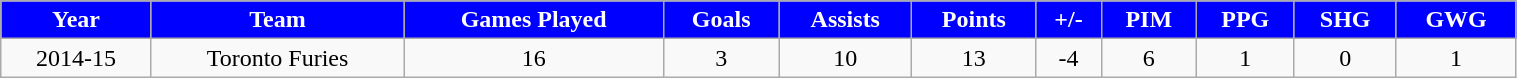<table class="wikitable" width="80%">
<tr align="center"  style="background:blue;color:white;">
<td><strong>Year</strong></td>
<td><strong>Team</strong></td>
<td><strong>Games Played</strong></td>
<td><strong>Goals</strong></td>
<td><strong>Assists</strong></td>
<td><strong>Points</strong></td>
<td><strong>+/-</strong></td>
<td><strong>PIM</strong></td>
<td><strong>PPG</strong></td>
<td><strong>SHG</strong></td>
<td><strong>GWG</strong></td>
</tr>
<tr align="center" bgcolor="">
<td>2014-15</td>
<td>Toronto Furies</td>
<td>16</td>
<td>3</td>
<td>10</td>
<td>13</td>
<td>-4</td>
<td>6</td>
<td>1</td>
<td>0</td>
<td>1</td>
</tr>
</table>
